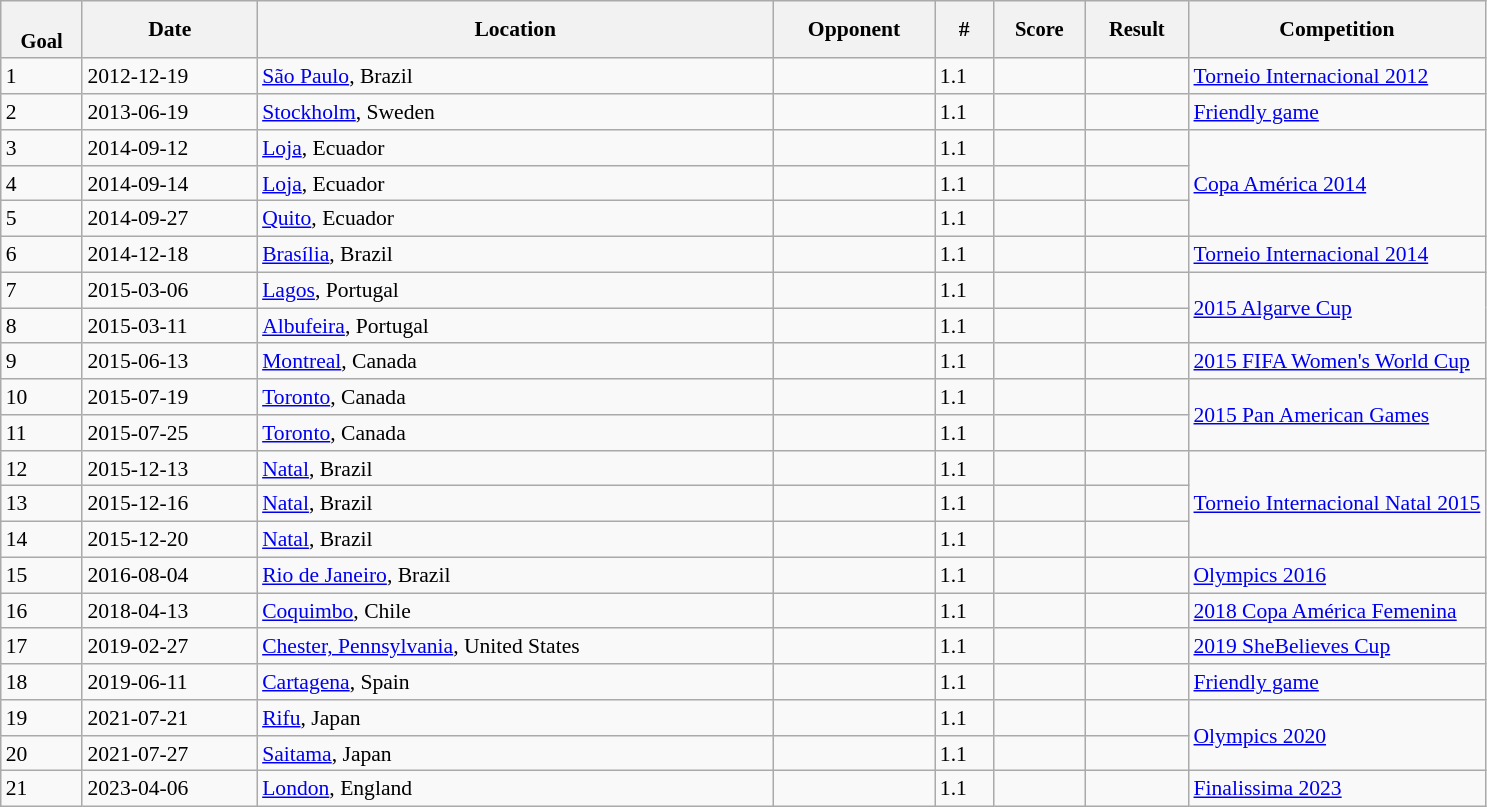<table class="wikitable collapsible sortable" style="font-size:90%">
<tr>
<th data-sort-type="number" style="font-size:95%;"><br>Goal</th>
<th>Date</th>
<th>Location</th>
<th>Opponent</th>
<th>#</th>
<th data-sort-type="number" style="font-size:95%;">Score</th>
<th data-sort-type="number" style="font-size:95%;">Result</th>
<th width="20%">Competition</th>
</tr>
<tr>
<td> 1</td>
<td>2012-12-19</td>
<td> <a href='#'>São Paulo</a>, Brazil</td>
<td></td>
<td>1.1</td>
<td></td>
<td></td>
<td><a href='#'>Torneio Internacional 2012</a></td>
</tr>
<tr>
<td> 2</td>
<td>2013-06-19</td>
<td> <a href='#'>Stockholm</a>, Sweden</td>
<td></td>
<td>1.1</td>
<td></td>
<td></td>
<td><a href='#'>Friendly game</a></td>
</tr>
<tr>
<td> 3</td>
<td>2014-09-12</td>
<td> <a href='#'>Loja</a>, Ecuador</td>
<td></td>
<td>1.1</td>
<td></td>
<td></td>
<td rowspan=3><a href='#'>Copa América 2014</a></td>
</tr>
<tr>
<td> 4</td>
<td>2014-09-14</td>
<td> <a href='#'>Loja</a>, Ecuador</td>
<td></td>
<td>1.1</td>
<td></td>
<td></td>
</tr>
<tr>
<td> 5</td>
<td>2014-09-27</td>
<td> <a href='#'>Quito</a>, Ecuador</td>
<td></td>
<td>1.1</td>
<td></td>
<td></td>
</tr>
<tr>
<td> 6</td>
<td>2014-12-18</td>
<td> <a href='#'>Brasília</a>, Brazil</td>
<td></td>
<td>1.1</td>
<td></td>
<td></td>
<td><a href='#'>Torneio Internacional 2014</a></td>
</tr>
<tr>
<td> 7</td>
<td>2015-03-06</td>
<td> <a href='#'>Lagos</a>, Portugal</td>
<td></td>
<td>1.1</td>
<td></td>
<td></td>
<td rowspan=2><a href='#'>2015 Algarve Cup</a></td>
</tr>
<tr>
<td> 8</td>
<td>2015-03-11</td>
<td> <a href='#'>Albufeira</a>, Portugal</td>
<td></td>
<td>1.1</td>
<td></td>
<td></td>
</tr>
<tr>
<td> 9</td>
<td>2015-06-13</td>
<td> <a href='#'>Montreal</a>, Canada</td>
<td></td>
<td>1.1</td>
<td></td>
<td></td>
<td><a href='#'>2015 FIFA Women's World Cup</a></td>
</tr>
<tr>
<td> 10</td>
<td>2015-07-19</td>
<td> <a href='#'>Toronto</a>, Canada</td>
<td></td>
<td>1.1</td>
<td></td>
<td></td>
<td rowspan=2><a href='#'>2015 Pan American Games</a></td>
</tr>
<tr>
<td> 11</td>
<td>2015-07-25</td>
<td> <a href='#'>Toronto</a>, Canada</td>
<td></td>
<td>1.1</td>
<td></td>
<td></td>
</tr>
<tr>
<td> 12</td>
<td>2015-12-13</td>
<td> <a href='#'>Natal</a>, Brazil</td>
<td></td>
<td>1.1</td>
<td></td>
<td></td>
<td rowspan=3><a href='#'>Torneio Internacional Natal 2015</a></td>
</tr>
<tr>
<td> 13</td>
<td>2015-12-16</td>
<td> <a href='#'>Natal</a>, Brazil</td>
<td></td>
<td>1.1</td>
<td></td>
<td></td>
</tr>
<tr>
<td> 14</td>
<td>2015-12-20</td>
<td> <a href='#'>Natal</a>, Brazil</td>
<td></td>
<td>1.1</td>
<td></td>
<td></td>
</tr>
<tr>
<td> 15</td>
<td>2016-08-04</td>
<td> <a href='#'>Rio de Janeiro</a>, Brazil</td>
<td></td>
<td>1.1</td>
<td></td>
<td></td>
<td><a href='#'>Olympics 2016</a></td>
</tr>
<tr>
<td> 16</td>
<td>2018-04-13</td>
<td> <a href='#'>Coquimbo</a>, Chile</td>
<td></td>
<td>1.1</td>
<td></td>
<td></td>
<td><a href='#'>2018 Copa América Femenina</a></td>
</tr>
<tr>
<td> 17</td>
<td>2019-02-27</td>
<td> <a href='#'>Chester, Pennsylvania</a>, United States</td>
<td></td>
<td>1.1</td>
<td></td>
<td></td>
<td><a href='#'>2019 SheBelieves Cup</a></td>
</tr>
<tr>
<td> 18</td>
<td>2019-06-11</td>
<td> <a href='#'>Cartagena</a>, Spain</td>
<td></td>
<td>1.1</td>
<td></td>
<td></td>
<td><a href='#'>Friendly game</a></td>
</tr>
<tr>
<td> 19</td>
<td>2021-07-21</td>
<td> <a href='#'>Rifu</a>, Japan</td>
<td></td>
<td>1.1</td>
<td></td>
<td></td>
<td rowspan=2><a href='#'>Olympics 2020</a></td>
</tr>
<tr>
<td> 20</td>
<td>2021-07-27</td>
<td> <a href='#'>Saitama</a>, Japan</td>
<td></td>
<td>1.1</td>
<td></td>
<td></td>
</tr>
<tr>
<td> 21</td>
<td>2023-04-06</td>
<td> <a href='#'>London</a>, England</td>
<td></td>
<td>1.1</td>
<td></td>
<td></td>
<td><a href='#'>Finalissima 2023</a></td>
</tr>
</table>
